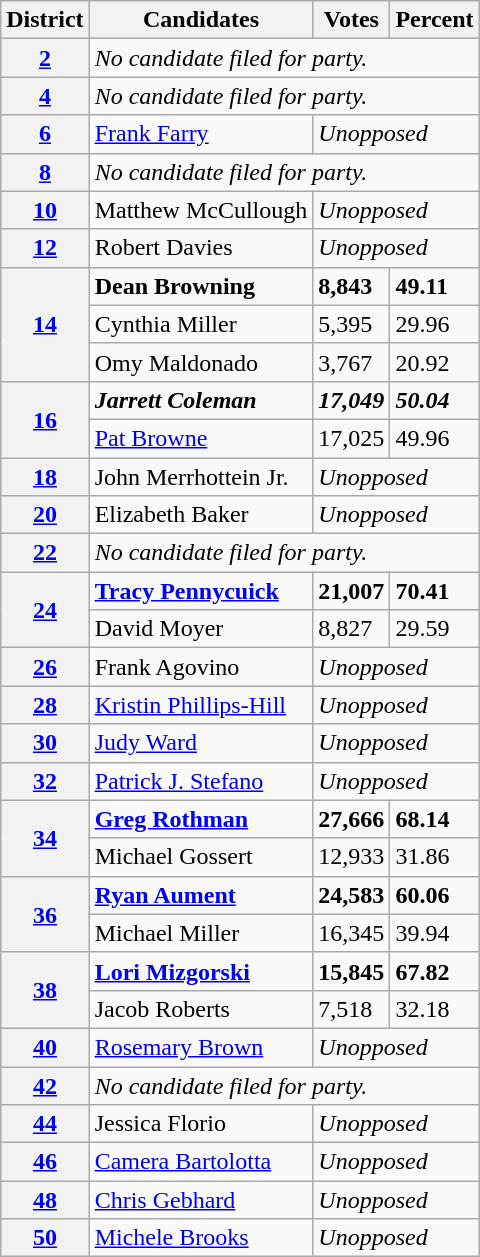<table class="wikitable sortable mw-collapsible">
<tr>
<th>District</th>
<th>Candidates</th>
<th>Votes</th>
<th>Percent</th>
</tr>
<tr>
<th><a href='#'>2</a></th>
<td colspan="3"><em>No candidate filed for party.</em></td>
</tr>
<tr>
<th><a href='#'>4</a></th>
<td colspan="3"><em>No candidate filed for party.</em></td>
</tr>
<tr>
<th><a href='#'>6</a></th>
<td><a href='#'>Frank Farry</a></td>
<td colspan="2"><em>Unopposed</em></td>
</tr>
<tr>
<th><a href='#'>8</a></th>
<td colspan="3"><em>No candidate filed for party.</em></td>
</tr>
<tr>
<th><a href='#'>10</a></th>
<td>Matthew McCullough</td>
<td colspan="2"><em>Unopposed</em></td>
</tr>
<tr>
<th><a href='#'>12</a></th>
<td>Robert Davies</td>
<td colspan="2"><em>Unopposed</em></td>
</tr>
<tr>
<th rowspan="3"><a href='#'>14</a></th>
<td><strong>Dean Browning</strong></td>
<td><strong>8,843</strong></td>
<td><strong>49.11</strong></td>
</tr>
<tr>
<td>Cynthia Miller</td>
<td>5,395</td>
<td>29.96</td>
</tr>
<tr>
<td>Omy Maldonado</td>
<td>3,767</td>
<td>20.92</td>
</tr>
<tr>
<th rowspan="2"><a href='#'>16</a></th>
<td><strong><em>Jarrett Coleman</em></strong></td>
<td><strong><em>17,049</em></strong></td>
<td><strong><em>50.04</em></strong></td>
</tr>
<tr>
<td><a href='#'>Pat Browne</a></td>
<td>17,025</td>
<td>49.96</td>
</tr>
<tr>
<th><a href='#'>18</a></th>
<td>John Merrhottein Jr.</td>
<td colspan="2"><em>Unopposed</em></td>
</tr>
<tr>
<th><a href='#'>20</a></th>
<td>Elizabeth Baker</td>
<td colspan="2"><em>Unopposed</em></td>
</tr>
<tr>
<th><a href='#'>22</a></th>
<td colspan="3"><em>No candidate filed for party.</em></td>
</tr>
<tr>
<th rowspan="2"><a href='#'>24</a></th>
<td><strong><a href='#'>Tracy Pennycuick</a></strong></td>
<td><strong>21,007</strong></td>
<td><strong>70.41</strong></td>
</tr>
<tr>
<td>David Moyer</td>
<td>8,827</td>
<td>29.59</td>
</tr>
<tr>
<th><a href='#'>26</a></th>
<td>Frank Agovino</td>
<td colspan="2"><em>Unopposed</em></td>
</tr>
<tr>
<th><a href='#'>28</a></th>
<td><a href='#'>Kristin Phillips-Hill</a></td>
<td colspan="2"><em>Unopposed</em></td>
</tr>
<tr>
<th><a href='#'>30</a></th>
<td><a href='#'>Judy Ward</a></td>
<td colspan="2"><em>Unopposed</em></td>
</tr>
<tr>
<th><a href='#'>32</a></th>
<td><a href='#'>Patrick J. Stefano</a></td>
<td colspan="2"><em>Unopposed</em></td>
</tr>
<tr>
<th rowspan="2"><a href='#'>34</a></th>
<td><strong><a href='#'>Greg Rothman</a></strong></td>
<td><strong>27,666</strong></td>
<td><strong>68.14</strong></td>
</tr>
<tr>
<td>Michael Gossert</td>
<td>12,933</td>
<td>31.86</td>
</tr>
<tr>
<th rowspan="2"><a href='#'>36</a></th>
<td><strong><a href='#'>Ryan Aument</a></strong></td>
<td><strong>24,583</strong></td>
<td><strong>60.06</strong></td>
</tr>
<tr>
<td>Michael Miller</td>
<td>16,345</td>
<td>39.94</td>
</tr>
<tr>
<th rowspan="2"><a href='#'>38</a></th>
<td><strong><a href='#'>Lori Mizgorski</a></strong></td>
<td><strong>15,845</strong></td>
<td><strong>67.82</strong></td>
</tr>
<tr>
<td>Jacob Roberts</td>
<td>7,518</td>
<td>32.18</td>
</tr>
<tr>
<th><a href='#'>40</a></th>
<td><a href='#'>Rosemary Brown</a></td>
<td colspan="2"><em>Unopposed</em></td>
</tr>
<tr>
<th><a href='#'>42</a></th>
<td colspan="3"><em>No candidate filed for party.</em></td>
</tr>
<tr>
<th><a href='#'>44</a></th>
<td>Jessica Florio</td>
<td colspan="2"><em>Unopposed</em></td>
</tr>
<tr>
<th><a href='#'>46</a></th>
<td><a href='#'>Camera Bartolotta</a></td>
<td colspan="2"><em>Unopposed</em></td>
</tr>
<tr>
<th><a href='#'>48</a></th>
<td><a href='#'>Chris Gebhard</a></td>
<td colspan="2"><em>Unopposed</em></td>
</tr>
<tr>
<th><a href='#'>50</a></th>
<td><a href='#'>Michele Brooks</a></td>
<td colspan="2"><em>Unopposed</em></td>
</tr>
</table>
